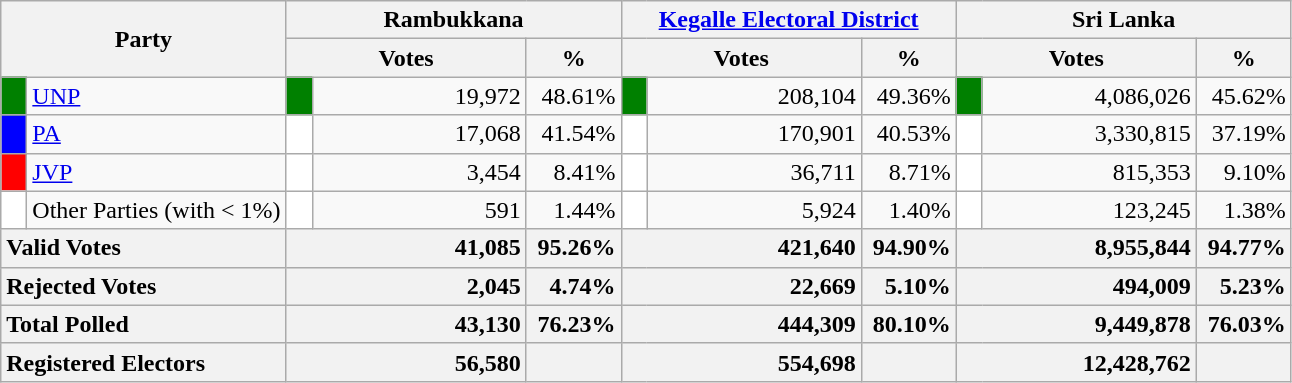<table class="wikitable">
<tr>
<th colspan="2" width="144px"rowspan="2">Party</th>
<th colspan="3" width="216px">Rambukkana</th>
<th colspan="3" width="216px"><a href='#'>Kegalle Electoral District</a></th>
<th colspan="3" width="216px">Sri Lanka</th>
</tr>
<tr>
<th colspan="2" width="144px">Votes</th>
<th>%</th>
<th colspan="2" width="144px">Votes</th>
<th>%</th>
<th colspan="2" width="144px">Votes</th>
<th>%</th>
</tr>
<tr>
<td style="background-color:green;" width="10px"></td>
<td style="text-align:left;"><a href='#'>UNP</a></td>
<td style="background-color:green;" width="10px"></td>
<td style="text-align:right;">19,972</td>
<td style="text-align:right;">48.61%</td>
<td style="background-color:green;" width="10px"></td>
<td style="text-align:right;">208,104</td>
<td style="text-align:right;">49.36%</td>
<td style="background-color:green;" width="10px"></td>
<td style="text-align:right;">4,086,026</td>
<td style="text-align:right;">45.62%</td>
</tr>
<tr>
<td style="background-color:blue;" width="10px"></td>
<td style="text-align:left;"><a href='#'>PA</a></td>
<td style="background-color:white;" width="10px"></td>
<td style="text-align:right;">17,068</td>
<td style="text-align:right;">41.54%</td>
<td style="background-color:white;" width="10px"></td>
<td style="text-align:right;">170,901</td>
<td style="text-align:right;">40.53%</td>
<td style="background-color:white;" width="10px"></td>
<td style="text-align:right;">3,330,815</td>
<td style="text-align:right;">37.19%</td>
</tr>
<tr>
<td style="background-color:red;" width="10px"></td>
<td style="text-align:left;"><a href='#'>JVP</a></td>
<td style="background-color:white;" width="10px"></td>
<td style="text-align:right;">3,454</td>
<td style="text-align:right;">8.41%</td>
<td style="background-color:white;" width="10px"></td>
<td style="text-align:right;">36,711</td>
<td style="text-align:right;">8.71%</td>
<td style="background-color:white;" width="10px"></td>
<td style="text-align:right;">815,353</td>
<td style="text-align:right;">9.10%</td>
</tr>
<tr>
<td style="background-color:white;" width="10px"></td>
<td style="text-align:left;">Other Parties (with < 1%)</td>
<td style="background-color:white;" width="10px"></td>
<td style="text-align:right;">591</td>
<td style="text-align:right;">1.44%</td>
<td style="background-color:white;" width="10px"></td>
<td style="text-align:right;">5,924</td>
<td style="text-align:right;">1.40%</td>
<td style="background-color:white;" width="10px"></td>
<td style="text-align:right;">123,245</td>
<td style="text-align:right;">1.38%</td>
</tr>
<tr>
<th colspan="2" width="144px"style="text-align:left;">Valid Votes</th>
<th style="text-align:right;"colspan="2" width="144px">41,085</th>
<th style="text-align:right;">95.26%</th>
<th style="text-align:right;"colspan="2" width="144px">421,640</th>
<th style="text-align:right;">94.90%</th>
<th style="text-align:right;"colspan="2" width="144px">8,955,844</th>
<th style="text-align:right;">94.77%</th>
</tr>
<tr>
<th colspan="2" width="144px"style="text-align:left;">Rejected Votes</th>
<th style="text-align:right;"colspan="2" width="144px">2,045</th>
<th style="text-align:right;">4.74%</th>
<th style="text-align:right;"colspan="2" width="144px">22,669</th>
<th style="text-align:right;">5.10%</th>
<th style="text-align:right;"colspan="2" width="144px">494,009</th>
<th style="text-align:right;">5.23%</th>
</tr>
<tr>
<th colspan="2" width="144px"style="text-align:left;">Total Polled</th>
<th style="text-align:right;"colspan="2" width="144px">43,130</th>
<th style="text-align:right;">76.23%</th>
<th style="text-align:right;"colspan="2" width="144px">444,309</th>
<th style="text-align:right;">80.10%</th>
<th style="text-align:right;"colspan="2" width="144px">9,449,878</th>
<th style="text-align:right;">76.03%</th>
</tr>
<tr>
<th colspan="2" width="144px"style="text-align:left;">Registered Electors</th>
<th style="text-align:right;"colspan="2" width="144px">56,580</th>
<th></th>
<th style="text-align:right;"colspan="2" width="144px">554,698</th>
<th></th>
<th style="text-align:right;"colspan="2" width="144px">12,428,762</th>
<th></th>
</tr>
</table>
